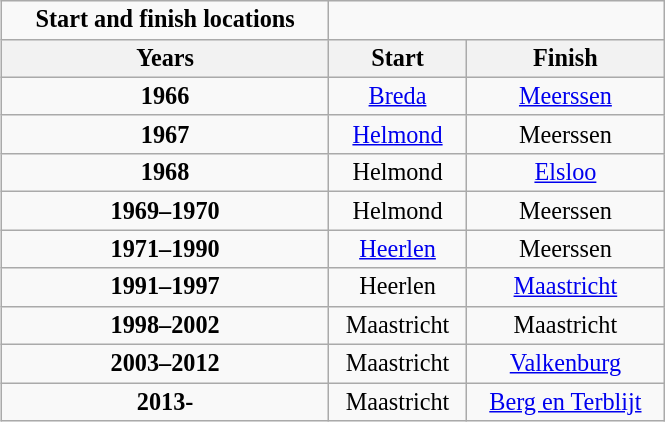<table class="wikitable" style="text-align:center; font-size:101%;" align="right" width="35%">
<tr>
<td><strong>Start and finish locations</strong></td>
</tr>
<tr>
<th>Years</th>
<th>Start</th>
<th>Finish</th>
</tr>
<tr>
<td><strong>1966</strong></td>
<td><a href='#'>Breda</a></td>
<td><a href='#'>Meerssen</a></td>
</tr>
<tr>
<td><strong>1967</strong></td>
<td><a href='#'>Helmond</a></td>
<td>Meerssen</td>
</tr>
<tr>
<td><strong>1968</strong></td>
<td>Helmond</td>
<td><a href='#'>Elsloo</a></td>
</tr>
<tr>
<td><strong>1969–1970</strong></td>
<td>Helmond</td>
<td>Meerssen</td>
</tr>
<tr>
<td><strong>1971–1990</strong></td>
<td><a href='#'>Heerlen</a></td>
<td>Meerssen</td>
</tr>
<tr>
<td><strong>1991–1997</strong></td>
<td>Heerlen</td>
<td><a href='#'>Maastricht</a></td>
</tr>
<tr>
<td><strong>1998–2002</strong></td>
<td>Maastricht</td>
<td>Maastricht</td>
</tr>
<tr>
<td><strong>2003–2012</strong></td>
<td>Maastricht</td>
<td><a href='#'>Valkenburg</a></td>
</tr>
<tr>
<td><strong>2013-</strong></td>
<td>Maastricht</td>
<td><a href='#'>Berg en Terblijt</a></td>
</tr>
</table>
